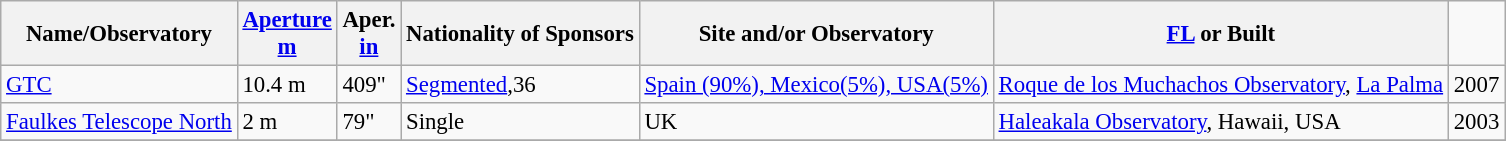<table class="wikitable sortable" style="font-size:95%;">
<tr>
<th>Name/Observatory</th>
<th><a href='#'>Aperture</a> <br><a href='#'>m</a></th>
<th>Aper. <br><a href='#'>in</a></th>
<th>Nationality of Sponsors</th>
<th>Site and/or Observatory</th>
<th><a href='#'>FL</a> or Built</th>
</tr>
<tr>
<td><a href='#'>GTC</a></td>
<td>10.4 m</td>
<td>409"</td>
<td><a href='#'>Segmented</a>,36</td>
<td><a href='#'>Spain (90%), Mexico(5%), USA(5%)</a></td>
<td><a href='#'>Roque de los Muchachos Observatory</a>, <a href='#'>La Palma</a></td>
<td>2007</td>
</tr>
<tr>
<td><a href='#'>Faulkes Telescope North</a></td>
<td>2 m</td>
<td>79"</td>
<td>Single</td>
<td>UK</td>
<td><a href='#'>Haleakala Observatory</a>, Hawaii, USA</td>
<td>2003</td>
</tr>
<tr>
</tr>
</table>
